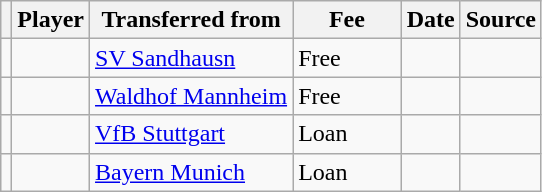<table class="wikitable plainrowheaders sortable">
<tr>
<th></th>
<th scope="col">Player</th>
<th>Transferred from</th>
<th style="width: 65px;">Fee</th>
<th scope="col">Date</th>
<th scope="col">Source</th>
</tr>
<tr>
<td align=center></td>
<td></td>
<td> <a href='#'>SV Sandhausn</a></td>
<td>Free</td>
<td></td>
<td></td>
</tr>
<tr>
<td align=center></td>
<td></td>
<td> <a href='#'>Waldhof Mannheim</a></td>
<td>Free</td>
<td></td>
<td></td>
</tr>
<tr>
<td align=center></td>
<td></td>
<td> <a href='#'>VfB Stuttgart</a></td>
<td>Loan</td>
<td></td>
<td></td>
</tr>
<tr>
<td align=center></td>
<td></td>
<td> <a href='#'>Bayern Munich</a></td>
<td>Loan</td>
<td></td>
<td></td>
</tr>
</table>
